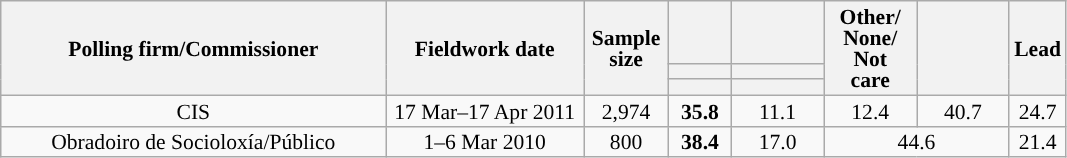<table class="wikitable collapsible collapsed" style="text-align:center; font-size:90%; line-height:14px;">
<tr style="height:42px;">
<th style="width:250px;" rowspan="3">Polling firm/Commissioner</th>
<th style="width:125px;" rowspan="3">Fieldwork date</th>
<th style="width:50px;" rowspan="3">Sample size</th>
<th style="width:35px;"></th>
<th style="width:55px;"></th>
<th style="width:55px;" rowspan="3">Other/<br>None/<br>Not<br>care</th>
<th style="width:55px;" rowspan="3"></th>
<th style="width:30px;" rowspan="3">Lead</th>
</tr>
<tr>
<th style="color:inherit;background:"></th>
<th style="color:inherit;background:"></th>
</tr>
<tr>
<th></th>
<th></th>
</tr>
<tr>
<td>CIS</td>
<td>17 Mar–17 Apr 2011</td>
<td>2,974</td>
<td><strong>35.8</strong></td>
<td>11.1</td>
<td>12.4</td>
<td>40.7</td>
<td style="background:">24.7</td>
</tr>
<tr>
<td>Obradoiro de Socioloxía/Público</td>
<td>1–6 Mar 2010</td>
<td>800</td>
<td><strong>38.4</strong></td>
<td>17.0</td>
<td colspan="2">44.6</td>
<td style="background:">21.4</td>
</tr>
</table>
